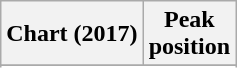<table class="wikitable sortable plainrowheaders" style="text-align:center">
<tr>
<th scope="col">Chart (2017)</th>
<th scope="col">Peak<br> position</th>
</tr>
<tr>
</tr>
<tr>
</tr>
<tr>
</tr>
<tr>
</tr>
<tr>
</tr>
<tr>
</tr>
<tr>
</tr>
<tr>
</tr>
<tr>
</tr>
<tr>
</tr>
</table>
